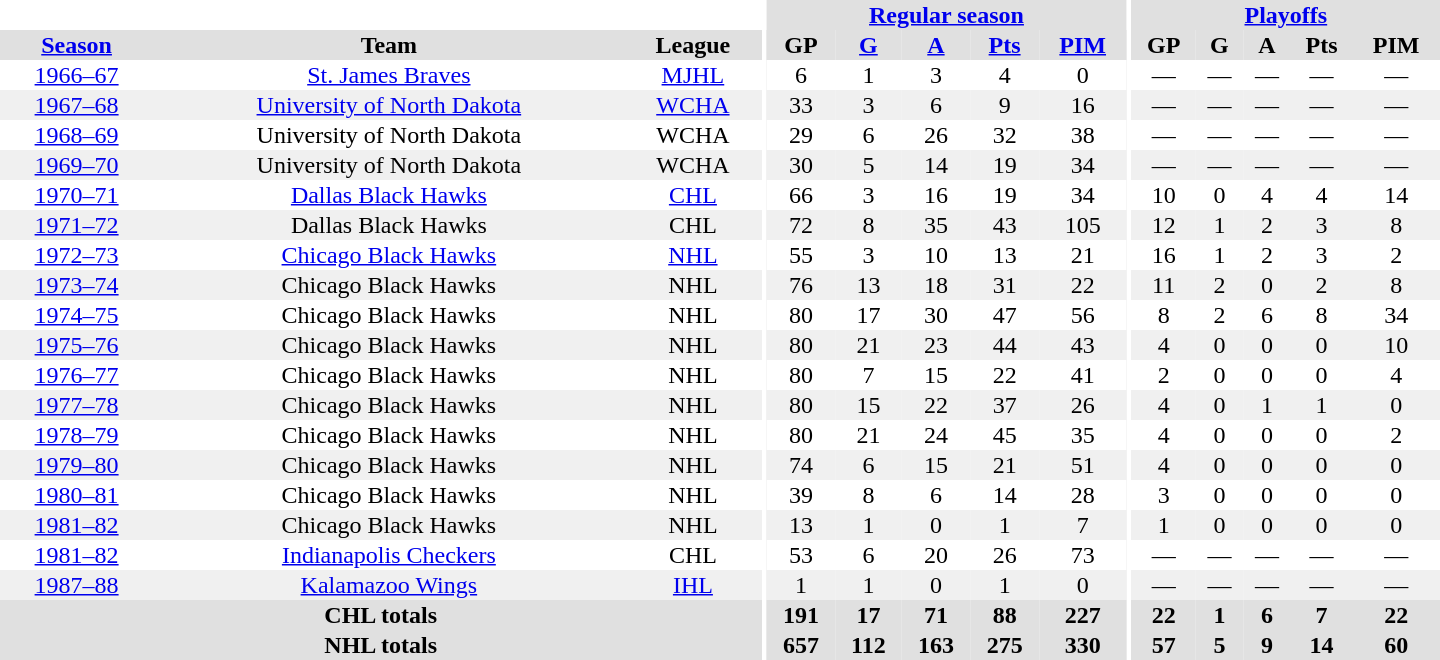<table border="0" cellpadding="1" cellspacing="0" style="text-align:center; width:60em">
<tr bgcolor="#e0e0e0">
<th colspan="3" bgcolor="#ffffff"></th>
<th rowspan="99" bgcolor="#ffffff"></th>
<th colspan="5"><a href='#'>Regular season</a></th>
<th rowspan="99" bgcolor="#ffffff"></th>
<th colspan="5"><a href='#'>Playoffs</a></th>
</tr>
<tr bgcolor="#e0e0e0">
<th><a href='#'>Season</a></th>
<th>Team</th>
<th>League</th>
<th>GP</th>
<th><a href='#'>G</a></th>
<th><a href='#'>A</a></th>
<th><a href='#'>Pts</a></th>
<th><a href='#'>PIM</a></th>
<th>GP</th>
<th>G</th>
<th>A</th>
<th>Pts</th>
<th>PIM</th>
</tr>
<tr>
<td><a href='#'>1966–67</a></td>
<td><a href='#'>St. James Braves</a></td>
<td><a href='#'>MJHL</a></td>
<td>6</td>
<td>1</td>
<td>3</td>
<td>4</td>
<td>0</td>
<td>—</td>
<td>—</td>
<td>—</td>
<td>—</td>
<td>—</td>
</tr>
<tr bgcolor="#f0f0f0">
<td><a href='#'>1967–68</a></td>
<td><a href='#'>University of North Dakota</a></td>
<td><a href='#'>WCHA</a></td>
<td>33</td>
<td>3</td>
<td>6</td>
<td>9</td>
<td>16</td>
<td>—</td>
<td>—</td>
<td>—</td>
<td>—</td>
<td>—</td>
</tr>
<tr>
<td><a href='#'>1968–69</a></td>
<td>University of North Dakota</td>
<td>WCHA</td>
<td>29</td>
<td>6</td>
<td>26</td>
<td>32</td>
<td>38</td>
<td>—</td>
<td>—</td>
<td>—</td>
<td>—</td>
<td>—</td>
</tr>
<tr bgcolor="#f0f0f0">
<td><a href='#'>1969–70</a></td>
<td>University of North Dakota</td>
<td>WCHA</td>
<td>30</td>
<td>5</td>
<td>14</td>
<td>19</td>
<td>34</td>
<td>—</td>
<td>—</td>
<td>—</td>
<td>—</td>
<td>—</td>
</tr>
<tr>
<td><a href='#'>1970–71</a></td>
<td><a href='#'>Dallas Black Hawks</a></td>
<td><a href='#'>CHL</a></td>
<td>66</td>
<td>3</td>
<td>16</td>
<td>19</td>
<td>34</td>
<td>10</td>
<td>0</td>
<td>4</td>
<td>4</td>
<td>14</td>
</tr>
<tr bgcolor="#f0f0f0">
<td><a href='#'>1971–72</a></td>
<td>Dallas Black Hawks</td>
<td>CHL</td>
<td>72</td>
<td>8</td>
<td>35</td>
<td>43</td>
<td>105</td>
<td>12</td>
<td>1</td>
<td>2</td>
<td>3</td>
<td>8</td>
</tr>
<tr>
<td><a href='#'>1972–73</a></td>
<td><a href='#'>Chicago Black Hawks</a></td>
<td><a href='#'>NHL</a></td>
<td>55</td>
<td>3</td>
<td>10</td>
<td>13</td>
<td>21</td>
<td>16</td>
<td>1</td>
<td>2</td>
<td>3</td>
<td>2</td>
</tr>
<tr bgcolor="#f0f0f0">
<td><a href='#'>1973–74</a></td>
<td>Chicago Black Hawks</td>
<td>NHL</td>
<td>76</td>
<td>13</td>
<td>18</td>
<td>31</td>
<td>22</td>
<td>11</td>
<td>2</td>
<td>0</td>
<td>2</td>
<td>8</td>
</tr>
<tr>
<td><a href='#'>1974–75</a></td>
<td>Chicago Black Hawks</td>
<td>NHL</td>
<td>80</td>
<td>17</td>
<td>30</td>
<td>47</td>
<td>56</td>
<td>8</td>
<td>2</td>
<td>6</td>
<td>8</td>
<td>34</td>
</tr>
<tr bgcolor="#f0f0f0">
<td><a href='#'>1975–76</a></td>
<td>Chicago Black Hawks</td>
<td>NHL</td>
<td>80</td>
<td>21</td>
<td>23</td>
<td>44</td>
<td>43</td>
<td>4</td>
<td>0</td>
<td>0</td>
<td>0</td>
<td>10</td>
</tr>
<tr>
<td><a href='#'>1976–77</a></td>
<td>Chicago Black Hawks</td>
<td>NHL</td>
<td>80</td>
<td>7</td>
<td>15</td>
<td>22</td>
<td>41</td>
<td>2</td>
<td>0</td>
<td>0</td>
<td>0</td>
<td>4</td>
</tr>
<tr bgcolor="#f0f0f0">
<td><a href='#'>1977–78</a></td>
<td>Chicago Black Hawks</td>
<td>NHL</td>
<td>80</td>
<td>15</td>
<td>22</td>
<td>37</td>
<td>26</td>
<td>4</td>
<td>0</td>
<td>1</td>
<td>1</td>
<td>0</td>
</tr>
<tr>
<td><a href='#'>1978–79</a></td>
<td>Chicago Black Hawks</td>
<td>NHL</td>
<td>80</td>
<td>21</td>
<td>24</td>
<td>45</td>
<td>35</td>
<td>4</td>
<td>0</td>
<td>0</td>
<td>0</td>
<td>2</td>
</tr>
<tr bgcolor="#f0f0f0">
<td><a href='#'>1979–80</a></td>
<td>Chicago Black Hawks</td>
<td>NHL</td>
<td>74</td>
<td>6</td>
<td>15</td>
<td>21</td>
<td>51</td>
<td>4</td>
<td>0</td>
<td>0</td>
<td>0</td>
<td>0</td>
</tr>
<tr>
<td><a href='#'>1980–81</a></td>
<td>Chicago Black Hawks</td>
<td>NHL</td>
<td>39</td>
<td>8</td>
<td>6</td>
<td>14</td>
<td>28</td>
<td>3</td>
<td>0</td>
<td>0</td>
<td>0</td>
<td>0</td>
</tr>
<tr bgcolor="#f0f0f0">
<td><a href='#'>1981–82</a></td>
<td>Chicago Black Hawks</td>
<td>NHL</td>
<td>13</td>
<td>1</td>
<td>0</td>
<td>1</td>
<td>7</td>
<td>1</td>
<td>0</td>
<td>0</td>
<td>0</td>
<td>0</td>
</tr>
<tr>
<td><a href='#'>1981–82</a></td>
<td><a href='#'>Indianapolis Checkers</a></td>
<td>CHL</td>
<td>53</td>
<td>6</td>
<td>20</td>
<td>26</td>
<td>73</td>
<td>—</td>
<td>—</td>
<td>—</td>
<td>—</td>
<td>—</td>
</tr>
<tr bgcolor="#f0f0f0">
<td><a href='#'>1987–88</a></td>
<td><a href='#'>Kalamazoo Wings</a></td>
<td><a href='#'>IHL</a></td>
<td>1</td>
<td>1</td>
<td>0</td>
<td>1</td>
<td>0</td>
<td>—</td>
<td>—</td>
<td>—</td>
<td>—</td>
<td>—</td>
</tr>
<tr bgcolor="#e0e0e0">
<th colspan="3">CHL totals</th>
<th>191</th>
<th>17</th>
<th>71</th>
<th>88</th>
<th>227</th>
<th>22</th>
<th>1</th>
<th>6</th>
<th>7</th>
<th>22</th>
</tr>
<tr bgcolor="#e0e0e0">
<th colspan="3">NHL totals</th>
<th>657</th>
<th>112</th>
<th>163</th>
<th>275</th>
<th>330</th>
<th>57</th>
<th>5</th>
<th>9</th>
<th>14</th>
<th>60</th>
</tr>
</table>
